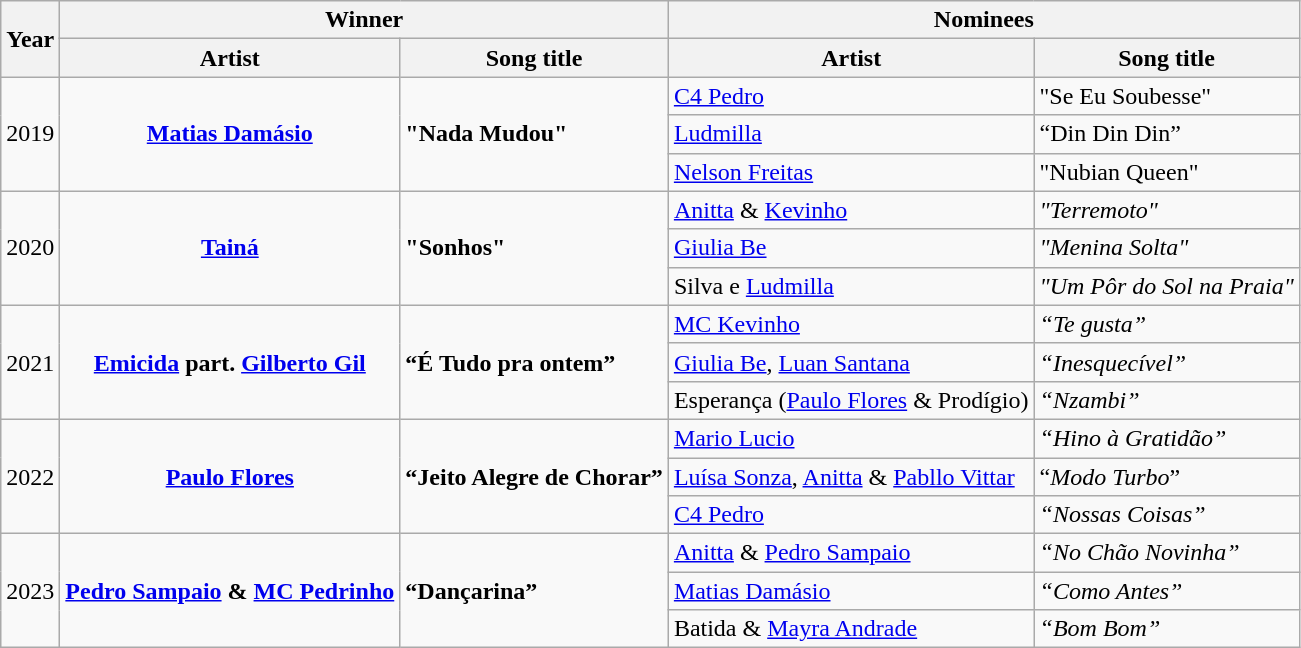<table class="wikitable sortable">
<tr>
<th rowspan="2">Year</th>
<th colspan="2">Winner</th>
<th colspan="2">Nominees</th>
</tr>
<tr>
<th>Artist</th>
<th>Song title</th>
<th>Artist</th>
<th>Song title</th>
</tr>
<tr>
<td rowspan="3" align="center">2019</td>
<td rowspan="3" align="center"> <strong><a href='#'>Matias Damásio</a></strong></td>
<td rowspan="3"><strong>"Nada Mudou"</strong></td>
<td> <a href='#'>C4 Pedro</a></td>
<td>"Se Eu Soubesse"</td>
</tr>
<tr>
<td> <a href='#'>Ludmilla</a></td>
<td>“Din Din Din”</td>
</tr>
<tr>
<td> <a href='#'>Nelson Freitas</a></td>
<td>"Nubian Queen"</td>
</tr>
<tr>
<td rowspan="3" align="center">2020</td>
<td rowspan="3" align="center"> <strong><a href='#'>Tainá</a></strong></td>
<td rowspan="3"><strong>"Sonhos"</strong></td>
<td> <a href='#'>Anitta</a> & <a href='#'>Kevinho</a></td>
<td><em>"Terremoto"</em></td>
</tr>
<tr>
<td> <a href='#'>Giulia Be</a></td>
<td><em>"Menina Solta"</em></td>
</tr>
<tr>
<td> Silva e <a href='#'>Ludmilla</a></td>
<td><em>"Um Pôr do Sol na Praia"</em></td>
</tr>
<tr>
<td rowspan="3" align="center">2021</td>
<td rowspan="3" align="center"> <strong><a href='#'>Emicida</a> part. <a href='#'>Gilberto Gil</a></strong></td>
<td rowspan="3"><strong>“É Tudo pra ontem”</strong></td>
<td> <a href='#'>MC Kevinho</a></td>
<td><em>“Te gusta”</em></td>
</tr>
<tr>
<td> <a href='#'>Giulia Be</a>, <a href='#'>Luan Santana</a></td>
<td><em>“Inesquecível”</em></td>
</tr>
<tr>
<td> Esperança (<a href='#'>Paulo Flores</a> & Prodígio)</td>
<td><em>“Nzambi”</em></td>
</tr>
<tr>
<td rowspan="3" align="center">2022</td>
<td rowspan="3" align="center"><strong> <a href='#'>Paulo Flores</a></strong></td>
<td rowspan="3"><strong>“Jeito Alegre de Chorar”</strong></td>
<td> <a href='#'>Mario Lucio</a></td>
<td><em>“Hino à Gratidão”</em></td>
</tr>
<tr>
<td> <a href='#'>Luísa Sonza</a>, <a href='#'>Anitta</a> & <a href='#'>Pabllo Vittar</a></td>
<td>“<em>Modo Turbo</em>”</td>
</tr>
<tr>
<td> <a href='#'>C4 Pedro</a></td>
<td><em>“Nossas Coisas”</em></td>
</tr>
<tr>
<td rowspan="3" align="center">2023</td>
<td rowspan="3" align="center"> <strong><a href='#'>Pedro Sampaio</a> & <a href='#'>MC Pedrinho</a></strong></td>
<td rowspan="3"><strong>“Dançarina”</strong></td>
<td> <a href='#'>Anitta</a> & <a href='#'>Pedro Sampaio</a></td>
<td><em>“No Chão Novinha”</em></td>
</tr>
<tr>
<td> <a href='#'>Matias Damásio</a></td>
<td><em>“Como Antes”</em></td>
</tr>
<tr>
<td> Batida & <a href='#'>Mayra Andrade</a></td>
<td><em>“Bom Bom”</em></td>
</tr>
</table>
